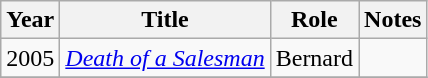<table class="wikitable">
<tr>
<th>Year</th>
<th>Title</th>
<th>Role</th>
<th>Notes</th>
</tr>
<tr>
<td>2005</td>
<td><em><a href='#'>Death of a Salesman</a></em></td>
<td>Bernard</td>
<td></td>
</tr>
<tr>
</tr>
</table>
